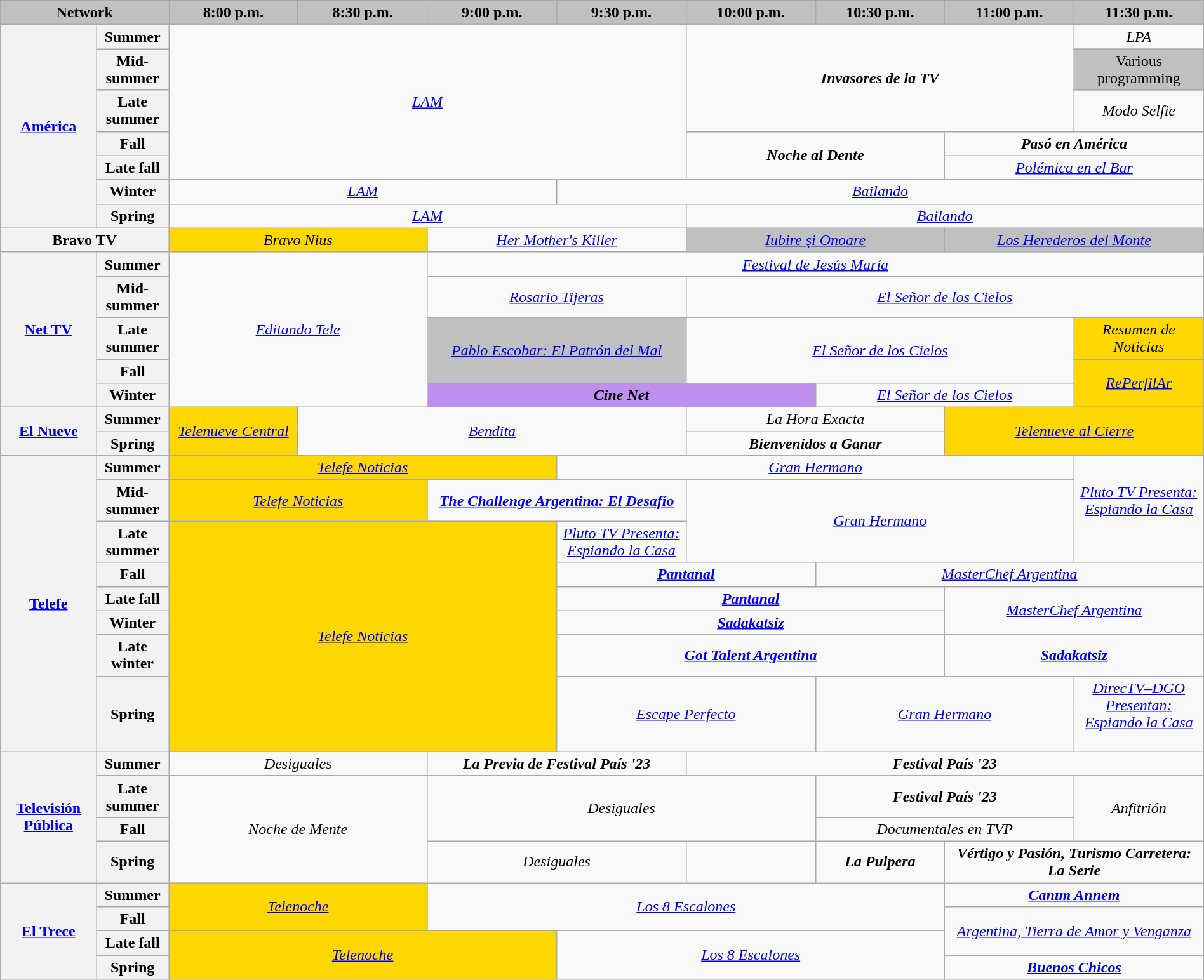<table class="wikitable" style="width:100%;margin-right:0;text-align:center">
<tr>
<th colspan="2" style="background-color:#C0C0C0;width:13%;">Network</th>
<th style="background-color:#C0C0C0;text-align:center;width:10%;">8:00 p.m.</th>
<th style="background-color:#C0C0C0;text-align:center;width:10%;">8:30 p.m.</th>
<th style="background-color:#C0C0C0;text-align:center;width:10%;">9:00 p.m.</th>
<th style="background-color:#C0C0C0;text-align:center;width:10%;">9:30 p.m.</th>
<th style="background-color:#C0C0C0;text-align:center;width:10%;">10:00 p.m.</th>
<th style="background-color:#C0C0C0;text-align:center;width:10%;">10:30 p.m.</th>
<th style="background-color:#C0C0C0;text-align:center;width:10%;">11:00 p.m.</th>
<th style="background-color:#C0C0C0;text-align:center;width:10%;">11:30 p.m.</th>
</tr>
<tr>
<th rowspan="7"><a href='#'>América</a></th>
<th>Summer</th>
<td colspan="4" rowspan="5"><em><a href='#'>LAM</a></em></td>
<td colspan="3" rowspan="3"><strong><em>Invasores de la TV</em></strong></td>
<td><em>LPA</em> </td>
</tr>
<tr>
<th>Mid-summer</th>
<td style="background:#C0C0C0;">Various programming</td>
</tr>
<tr>
<th>Late summer</th>
<td><em>Modo Selfie</em></td>
</tr>
<tr>
<th>Fall</th>
<td colspan="2" rowspan="2"><strong><em>Noche al Dente</em></strong></td>
<td colspan="2"><strong><em>Pasó en América</em></strong></td>
</tr>
<tr>
<th>Late fall</th>
<td colspan="2"><em><a href='#'>Polémica en el Bar</a></em></td>
</tr>
<tr>
<th>Winter</th>
<td colspan="3"><em><a href='#'>LAM</a></em></td>
<td colspan="5"><em><a href='#'>Bailando</a></em> </td>
</tr>
<tr>
<th>Spring</th>
<td colspan="4"><em><a href='#'>LAM</a></em></td>
<td colspan="4"><em><a href='#'>Bailando</a></em></td>
</tr>
<tr>
<th colspan="2">Bravo TV</th>
<td style="background:#ffd700;" colspan="2"><em>Bravo Nius</em></td>
<td colspan="2"><em><a href='#'>Her Mother's Killer</a></em></td>
<td style="background:#C0C0C0;" colspan="2"><em><a href='#'>Iubire şi Onoare</a></em> </td>
<td style="background:#C0C0C0;" colspan="2"><em><a href='#'>Los Herederos del Monte</a></em> </td>
</tr>
<tr>
<th rowspan="5"><a href='#'>Net TV</a></th>
<th>Summer</th>
<td colspan="2" rowspan="5"><em><a href='#'>Editando Tele</a></em></td>
<td colspan="6"><em><a href='#'>Festival de Jesús María</a></em> </td>
</tr>
<tr>
<th>Mid-summer</th>
<td colspan="2"><em><a href='#'>Rosario Tijeras</a></em></td>
<td colspan="4"><em><a href='#'>El Señor de los Cielos</a></em></td>
</tr>
<tr>
<th>Late summer</th>
<td style="background:#C0C0C0;" colspan="2" rowspan="2"><em><a href='#'>Pablo Escobar: El Patrón del Mal</a></em> </td>
<td colspan="3" rowspan="2"><em><a href='#'>El Señor de los Cielos</a></em></td>
<td style="background:#ffd700;"><em>Resumen de Noticias</em></td>
</tr>
<tr>
<th>Fall</th>
<td style="background:#ffd700;" rowspan="2"><em><a href='#'>RePerfilAr</a></em></td>
</tr>
<tr>
<th>Winter</th>
<td style="background:#bf8fef;" colspan="3"><strong><em>Cine Net</em></strong></td>
<td colspan="2"><em><a href='#'>El Señor de los Cielos</a></em></td>
</tr>
<tr>
<th rowspan="2"><a href='#'>El Nueve</a></th>
<th>Summer</th>
<td style="background:#ffd700;" rowspan="2"><em><a href='#'>Telenueve Central</a></em><br></td>
<td colspan="3" rowspan="2"><em><a href='#'>Bendita</a></em></td>
<td colspan="2"><em>La Hora Exacta</em></td>
<td style="background:#ffd700;" colspan="2" rowspan="2"><em><a href='#'>Telenueve al Cierre</a></em><br></td>
</tr>
<tr>
<th>Spring</th>
<td colspan="2"><strong><em>Bienvenidos a Ganar</em></strong></td>
</tr>
<tr>
<th rowspan="8"><a href='#'>Telefe</a></th>
<th>Summer</th>
<td style="background:#ffd700;" colspan="3"><em><a href='#'>Telefe Noticias</a></em></td>
<td colspan="4"><em><a href='#'>Gran Hermano</a></em> </td>
<td rowspan="3"><em><a href='#'>Pluto TV Presenta: Espiando la Casa</a></em><br><br></td>
</tr>
<tr>
<th>Mid-summer</th>
<td style="background:#ffd700;" colspan="2"><em><a href='#'>Telefe Noticias</a></em></td>
<td colspan="2"><strong><em><a href='#'>The Challenge Argentina: El Desafío</a></em></strong> </td>
<td colspan="3" rowspan="2"><em><a href='#'>Gran Hermano</a></em> </td>
</tr>
<tr>
<th>Late summer</th>
<td style="background:#ffd700;" colspan="3" rowspan="6"><em><a href='#'>Telefe Noticias</a></em></td>
<td><em><a href='#'>Pluto TV Presenta: Espiando la Casa</a></em><br></td>
</tr>
<tr>
<th>Fall</th>
<td colspan="2"><strong><em><a href='#'>Pantanal</a></em></strong></td>
<td colspan="3"><em><a href='#'>MasterChef Argentina</a></em></td>
</tr>
<tr>
<th>Late fall</th>
<td colspan="3"><strong><em><a href='#'>Pantanal</a></em></strong> </td>
<td colspan="2" rowspan="2"><em><a href='#'>MasterChef Argentina</a></em></td>
</tr>
<tr>
<th>Winter</th>
<td colspan="3"><strong><em><a href='#'>Sadakatsiz</a></em></strong> </td>
</tr>
<tr>
<th>Late winter</th>
<td colspan="3"><strong><em><a href='#'>Got Talent Argentina</a></em></strong> </td>
<td colspan="2"><strong><em><a href='#'>Sadakatsiz</a></em></strong></td>
</tr>
<tr>
<th>Spring</th>
<td colspan="2"><em><a href='#'>Escape Perfecto</a></em> </td>
<td colspan="2"><em><a href='#'>Gran Hermano</a></em></td>
<td><em><a href='#'>DirecTV–DGO Presentan: Espiando la Casa</a></em><br><br></td>
</tr>
<tr>
<th rowspan="4"><a href='#'>Televisión Pública</a></th>
<th>Summer</th>
<td colspan="2"><em>Desiguales</em></td>
<td colspan="2"><strong><em>La Previa de Festival País '23</em></strong></td>
<td colspan="4"><strong><em>Festival País '23</em></strong> </td>
</tr>
<tr>
<th>Late summer</th>
<td colspan="2" rowspan="3"><em>Noche de Mente</em></td>
<td colspan="3" rowspan="2"><em>Desiguales</em></td>
<td colspan="2"><strong><em>Festival País '23</em></strong></td>
<td rowspan="2"><em>Anfitrión</em></td>
</tr>
<tr>
<th>Fall</th>
<td colspan="2"><em>Documentales en TVP</em></td>
</tr>
<tr>
<th>Spring</th>
<td colspan="2"><em>Desiguales</em></td>
<td></td>
<td><strong><em>La Pulpera</em></strong></td>
<td colspan="2"><strong><em>Vértigo y Pasión, Turismo Carretera: La Serie</em></strong></td>
</tr>
<tr>
<th rowspan="4"><a href='#'>El Trece</a></th>
<th>Summer</th>
<td style="background:#ffd700;" colspan="2" rowspan="2"><em><a href='#'>Telenoche</a></em></td>
<td colspan="4" rowspan="2"><em><a href='#'>Los 8 Escalones</a></em> </td>
<td colspan="2"><strong><em><a href='#'>Canım Annem</a></em></strong></td>
</tr>
<tr>
<th>Fall</th>
<td colspan="2" rowspan="2"><em><a href='#'>Argentina, Tierra de Amor y Venganza</a></em></td>
</tr>
<tr>
<th>Late fall</th>
<td style="background:#ffd700;" colspan="3" rowspan="2"><em><a href='#'>Telenoche</a></em></td>
<td colspan="3" rowspan="2"><em><a href='#'>Los 8 Escalones</a></em></td>
</tr>
<tr>
<th>Spring</th>
<td colspan="2"><strong><em><a href='#'>Buenos Chicos</a></em></strong></td>
</tr>
</table>
